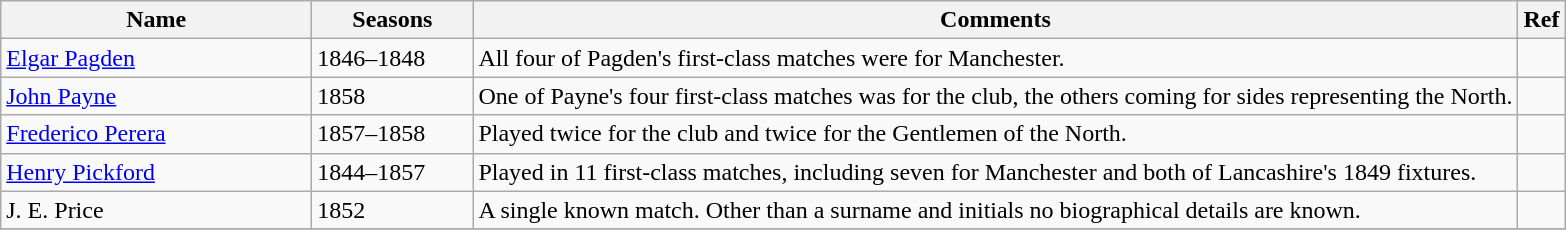<table class="wikitable">
<tr>
<th style="width:200px">Name</th>
<th style="width: 100px">Seasons</th>
<th>Comments</th>
<th>Ref</th>
</tr>
<tr>
<td><a href='#'>Elgar Pagden</a></td>
<td>1846–1848</td>
<td>All four of Pagden's first-class matches were for Manchester.</td>
<td></td>
</tr>
<tr>
<td><a href='#'>John Payne</a></td>
<td>1858</td>
<td>One of Payne's four first-class matches was for the club, the others coming for sides representing the North.</td>
<td></td>
</tr>
<tr>
<td><a href='#'>Frederico Perera</a></td>
<td>1857–1858</td>
<td>Played twice for the club and twice for the Gentlemen of the North.</td>
<td></td>
</tr>
<tr>
<td><a href='#'>Henry Pickford</a></td>
<td>1844–1857</td>
<td>Played in 11 first-class matches, including seven for Manchester and both of Lancashire's 1849 fixtures.</td>
<td></td>
</tr>
<tr>
<td>J. E. Price</td>
<td>1852</td>
<td>A single known match. Other than a surname and initials no biographical details are known.</td>
<td></td>
</tr>
<tr>
</tr>
</table>
